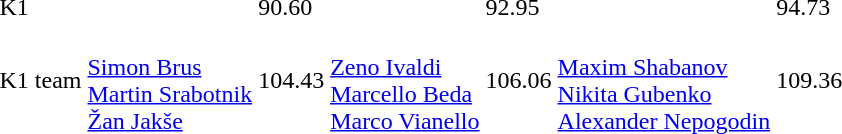<table>
<tr>
<td>K1</td>
<td></td>
<td>90.60</td>
<td></td>
<td>92.95</td>
<td></td>
<td>94.73</td>
</tr>
<tr>
<td>K1 team</td>
<td><br><a href='#'>Simon Brus</a><br><a href='#'>Martin Srabotnik</a><br><a href='#'>Žan Jakše</a></td>
<td>104.43</td>
<td><br><a href='#'>Zeno Ivaldi</a><br><a href='#'>Marcello Beda</a><br><a href='#'>Marco Vianello</a></td>
<td>106.06</td>
<td><br><a href='#'>Maxim Shabanov</a><br><a href='#'>Nikita Gubenko</a><br><a href='#'>Alexander Nepogodin</a></td>
<td>109.36</td>
</tr>
</table>
